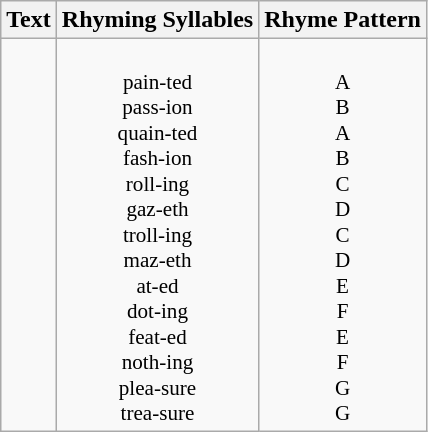<table class="wikitable">
<tr>
<th>Text</th>
<th>Rhyming Syllables</th>
<th>Rhyme Pattern</th>
</tr>
<tr style="text-align:center; font-size:88%">
<td><br></td>
<td><br>pain-ted<br>
pass-ion<br>
quain-ted<br>
fash-ion<br>
roll-ing<br>
gaz-eth<br>
troll-ing<br>
maz-eth<br>
at-ed<br>
dot-ing<br>
feat-ed<br>
noth-ing<br>
plea-sure<br>
trea-sure</td>
<td><br>A<br>
B<br>
A<br>
B<br>
C<br>
D<br>
C<br>
D<br>
E<br>
F<br>
E<br>
F<br>
G<br>
G</td>
</tr>
</table>
